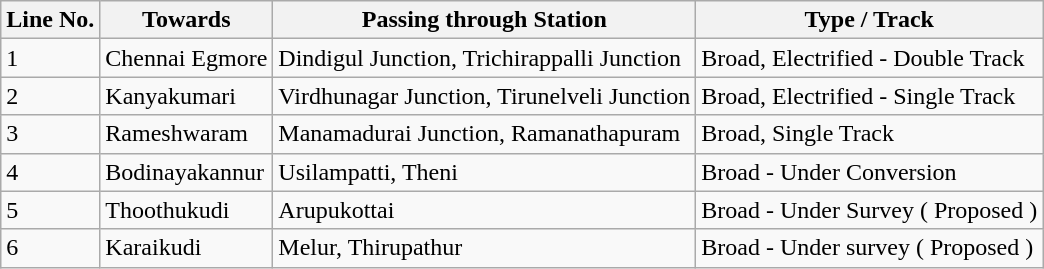<table class="wikitable">
<tr>
<th>Line No.</th>
<th>Towards</th>
<th>Passing through Station</th>
<th>Type / Track</th>
</tr>
<tr>
<td>1</td>
<td>Chennai Egmore</td>
<td>Dindigul Junction, Trichirappalli Junction</td>
<td>Broad, Electrified - Double Track</td>
</tr>
<tr>
<td>2</td>
<td>Kanyakumari</td>
<td>Virdhunagar Junction, Tirunelveli Junction</td>
<td>Broad, Electrified - Single Track</td>
</tr>
<tr>
<td>3</td>
<td>Rameshwaram</td>
<td>Manamadurai Junction, Ramanathapuram</td>
<td>Broad, Single Track</td>
</tr>
<tr>
<td>4</td>
<td>Bodinayakannur</td>
<td>Usilampatti, Theni</td>
<td>Broad - Under Conversion</td>
</tr>
<tr>
<td>5</td>
<td>Thoothukudi</td>
<td>Arupukottai</td>
<td>Broad - Under Survey ( Proposed )</td>
</tr>
<tr>
<td>6</td>
<td>Karaikudi</td>
<td>Melur, Thirupathur</td>
<td>Broad - Under survey ( Proposed )</td>
</tr>
</table>
